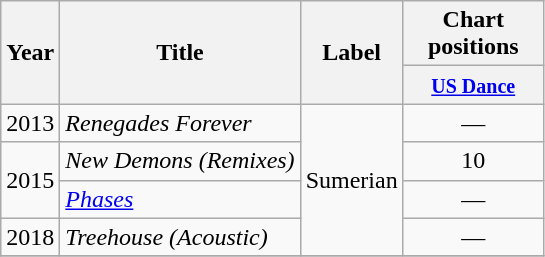<table class="wikitable">
<tr>
<th rowspan="2">Year</th>
<th rowspan="2">Title</th>
<th rowspan="2">Label</th>
<th colspan="1">Chart positions</th>
</tr>
<tr>
<th style="width:86px;"><small><a href='#'>US Dance</a></small><br></th>
</tr>
<tr>
<td>2013</td>
<td><em>Renegades Forever</em></td>
<td rowspan="4">Sumerian</td>
<td style="text-align:center;">—</td>
</tr>
<tr>
<td rowspan="2">2015</td>
<td><em>New Demons (Remixes)</em></td>
<td style="text-align:center;">10</td>
</tr>
<tr>
<td><em><a href='#'>Phases</a></em></td>
<td style="text-align:center;">—</td>
</tr>
<tr>
<td>2018</td>
<td><em>Treehouse (Acoustic)</em></td>
<td style="text-align:center;">—</td>
</tr>
<tr>
</tr>
</table>
